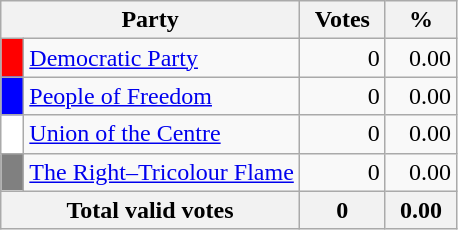<table class="wikitable">
<tr>
<th colspan="2" style="width: 130px">Party</th>
<th style="width: 50px">Votes</th>
<th style="width: 40px">%</th>
</tr>
<tr>
<td style="background-color:red">  </td>
<td style="text-align: left"><a href='#'>Democratic Party</a></td>
<td style="text-align: right">0</td>
<td style="text-align: right">0.00</td>
</tr>
<tr>
<td style="background-color:blue">  </td>
<td style="text-align: left"><a href='#'>People of Freedom</a></td>
<td style="text-align: right">0</td>
<td style="text-align: right">0.00</td>
</tr>
<tr>
<td style="background-color:white">  </td>
<td style="text-align: left"><a href='#'>Union of the Centre</a></td>
<td align="right">0</td>
<td align="right">0.00</td>
</tr>
<tr>
<td style="background-color:grey">  </td>
<td style="text-align: left"><a href='#'>The Right–Tricolour Flame</a></td>
<td align="right">0</td>
<td align="right">0.00</td>
</tr>
<tr bgcolor="white">
<th align="right" colspan=2>Total valid votes</th>
<th align="right">0</th>
<th align="right">0.00</th>
</tr>
</table>
